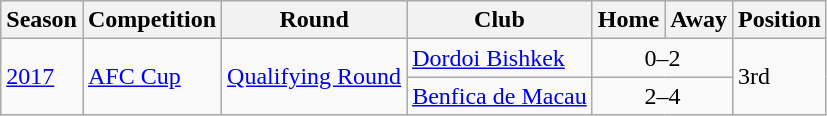<table class="wikitable">
<tr>
<th>Season</th>
<th>Competition</th>
<th>Round</th>
<th>Club</th>
<th>Home</th>
<th>Away</th>
<th>Position</th>
</tr>
<tr>
<td rowspan="2"><a href='#'>2017</a></td>
<td rowspan="2"><a href='#'>AFC Cup</a></td>
<td rowspan="2"><a href='#'>Qualifying Round</a></td>
<td> <a href='#'>Dordoi Bishkek</a></td>
<td colspan=2; style="text-align:center;">0–2</td>
<td rowspan="2">3rd</td>
</tr>
<tr>
<td> <a href='#'>Benfica de Macau</a></td>
<td colspan=2; style="text-align:center;">2–4</td>
</tr>
</table>
